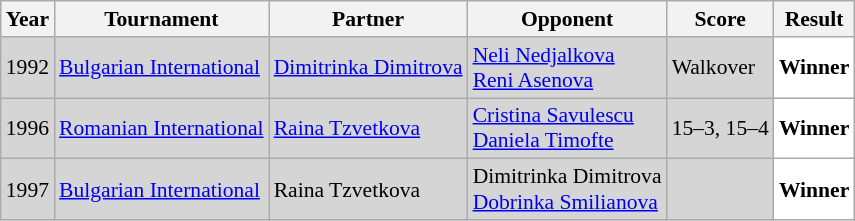<table class="sortable wikitable" style="font-size: 90%;">
<tr>
<th>Year</th>
<th>Tournament</th>
<th>Partner</th>
<th>Opponent</th>
<th>Score</th>
<th>Result</th>
</tr>
<tr style="background:#D5D5D5">
<td align="center">1992</td>
<td align="left"><a href='#'>Bulgarian International</a></td>
<td align="left"> <a href='#'>Dimitrinka Dimitrova</a></td>
<td align="left"> <a href='#'>Neli Nedjalkova</a><br> <a href='#'>Reni Asenova</a></td>
<td align="left">Walkover</td>
<td style="text-align:left; background:white"> <strong>Winner</strong></td>
</tr>
<tr style="background:#D5D5D5">
<td align="center">1996</td>
<td align="left"><a href='#'>Romanian International</a></td>
<td align="left"> <a href='#'>Raina Tzvetkova</a></td>
<td align="left"> <a href='#'>Cristina Savulescu</a><br> <a href='#'>Daniela Timofte</a></td>
<td align="left">15–3, 15–4</td>
<td style="text-align:left; background:white"> <strong>Winner</strong></td>
</tr>
<tr style="background:#D5D5D5">
<td align="center">1997</td>
<td align="left"><a href='#'>Bulgarian International</a></td>
<td align="left"> Raina Tzvetkova</td>
<td align="left"> Dimitrinka Dimitrova<br> <a href='#'>Dobrinka Smilianova</a></td>
<td align="left"></td>
<td style="text-align:left; background:white"> <strong>Winner</strong></td>
</tr>
</table>
